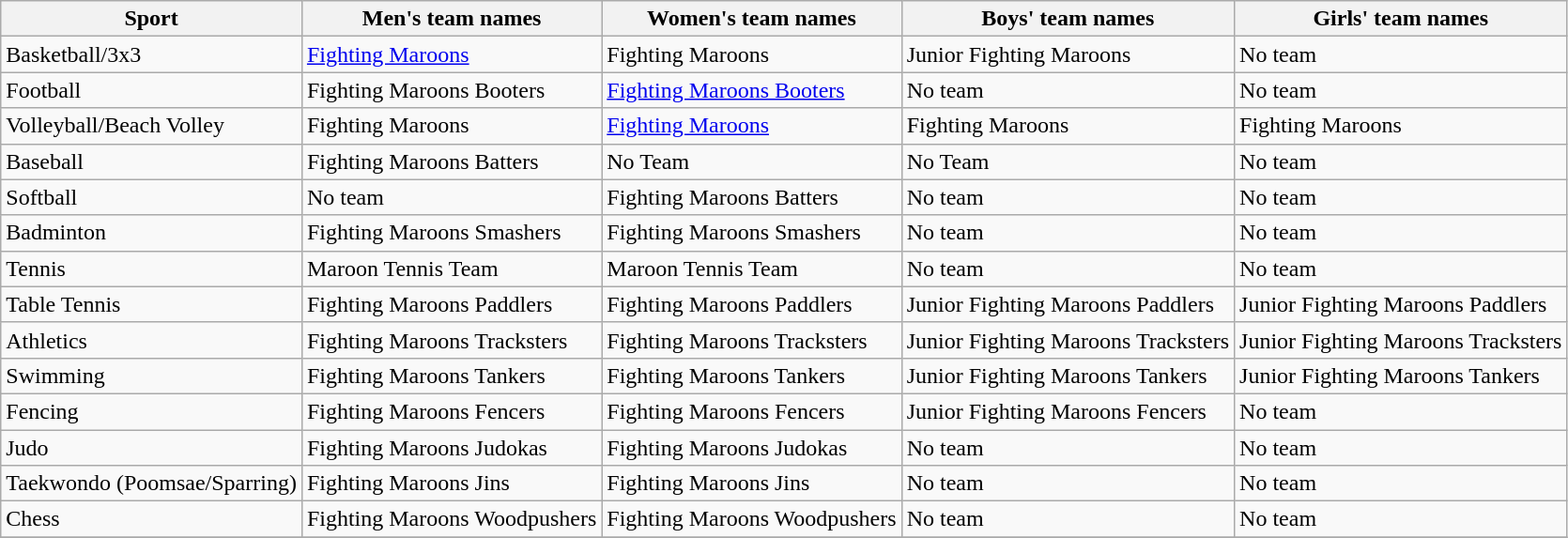<table class="wikitable sortable">
<tr>
<th>Sport</th>
<th>Men's team names</th>
<th>Women's team names</th>
<th>Boys' team names</th>
<th>Girls' team names</th>
</tr>
<tr>
<td>Basketball/3x3</td>
<td><a href='#'>Fighting Maroons</a></td>
<td>Fighting Maroons</td>
<td>Junior Fighting Maroons</td>
<td>No team</td>
</tr>
<tr>
<td>Football</td>
<td>Fighting Maroons Booters</td>
<td><a href='#'>Fighting Maroons Booters</a></td>
<td>No team</td>
<td>No team</td>
</tr>
<tr>
<td>Volleyball/Beach Volley</td>
<td>Fighting Maroons</td>
<td><a href='#'>Fighting Maroons</a></td>
<td>Fighting Maroons</td>
<td>Fighting Maroons</td>
</tr>
<tr>
<td>Baseball</td>
<td>Fighting Maroons Batters</td>
<td>No Team</td>
<td>No Team</td>
<td>No team</td>
</tr>
<tr>
<td>Softball</td>
<td>No team</td>
<td>Fighting Maroons Batters</td>
<td>No team</td>
<td>No team</td>
</tr>
<tr>
<td>Badminton</td>
<td>Fighting Maroons Smashers</td>
<td>Fighting Maroons Smashers</td>
<td>No team</td>
<td>No team</td>
</tr>
<tr>
<td>Tennis</td>
<td>Maroon Tennis Team</td>
<td>Maroon Tennis Team</td>
<td>No team</td>
<td>No team</td>
</tr>
<tr>
<td>Table Tennis</td>
<td>Fighting Maroons Paddlers</td>
<td>Fighting Maroons Paddlers</td>
<td>Junior Fighting Maroons Paddlers</td>
<td>Junior Fighting Maroons Paddlers</td>
</tr>
<tr>
<td>Athletics</td>
<td>Fighting Maroons Tracksters</td>
<td>Fighting Maroons Tracksters</td>
<td>Junior Fighting Maroons Tracksters</td>
<td>Junior Fighting Maroons Tracksters</td>
</tr>
<tr>
<td>Swimming</td>
<td>Fighting Maroons Tankers</td>
<td>Fighting Maroons Tankers</td>
<td>Junior Fighting Maroons Tankers</td>
<td>Junior Fighting Maroons Tankers</td>
</tr>
<tr>
<td>Fencing</td>
<td>Fighting Maroons Fencers</td>
<td>Fighting Maroons Fencers</td>
<td>Junior Fighting Maroons Fencers</td>
<td>No team</td>
</tr>
<tr>
<td>Judo</td>
<td>Fighting Maroons Judokas</td>
<td>Fighting Maroons Judokas</td>
<td>No team</td>
<td>No team</td>
</tr>
<tr>
<td>Taekwondo (Poomsae/Sparring)</td>
<td>Fighting Maroons Jins</td>
<td>Fighting Maroons Jins</td>
<td>No team</td>
<td>No team</td>
</tr>
<tr>
<td>Chess</td>
<td>Fighting Maroons Woodpushers</td>
<td>Fighting Maroons Woodpushers</td>
<td>No team</td>
<td>No team</td>
</tr>
<tr>
</tr>
</table>
